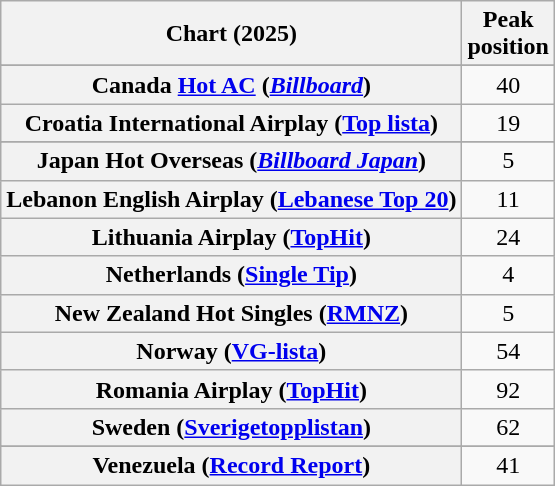<table class="wikitable sortable plainrowheaders" style="text-align:center">
<tr>
<th scope="col">Chart (2025)</th>
<th scope="col">Peak<br>position</th>
</tr>
<tr>
</tr>
<tr>
<th scope="row">Canada <a href='#'>Hot AC</a> (<em><a href='#'>Billboard</a></em>)</th>
<td>40</td>
</tr>
<tr>
<th scope="row">Croatia International Airplay (<a href='#'>Top lista</a>)</th>
<td>19</td>
</tr>
<tr>
</tr>
<tr>
</tr>
<tr>
<th scope="row">Japan Hot Overseas (<em><a href='#'>Billboard Japan</a></em>)</th>
<td>5</td>
</tr>
<tr>
<th scope="row">Lebanon English Airplay (<a href='#'>Lebanese Top 20</a>)</th>
<td>11</td>
</tr>
<tr>
<th scope="row">Lithuania Airplay (<a href='#'>TopHit</a>)</th>
<td>24</td>
</tr>
<tr>
<th scope="row">Netherlands (<a href='#'>Single Tip</a>)</th>
<td>4</td>
</tr>
<tr>
<th scope="row">New Zealand Hot Singles (<a href='#'>RMNZ</a>)</th>
<td>5</td>
</tr>
<tr>
<th scope="row">Norway (<a href='#'>VG-lista</a>)</th>
<td>54</td>
</tr>
<tr>
<th scope="row">Romania Airplay (<a href='#'>TopHit</a>)</th>
<td>92</td>
</tr>
<tr>
<th scope="row">Sweden (<a href='#'>Sverigetopplistan</a>)</th>
<td>62</td>
</tr>
<tr>
</tr>
<tr>
</tr>
<tr>
</tr>
<tr>
</tr>
<tr>
<th scope="row">Venezuela (<a href='#'>Record Report</a>)</th>
<td>41</td>
</tr>
</table>
